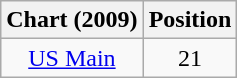<table class="wikitable" style="text-align: center">
<tr>
<th>Chart (2009)</th>
<th>Position</th>
</tr>
<tr>
<td !style="width:3em"><a href='#'>US Main</a></td>
<td>21</td>
</tr>
</table>
